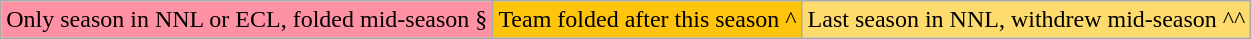<table class="wikitable" style="font-size:100%;line-height:1.1;">
<tr>
<td style="background-color:#FF91A4;">Only season in NNL or ECL, folded mid-season §</td>
<td style="background-color:#FFC40C;">Team folded after this season ^</td>
<td style="background-color:#FDDB6D;">Last season in NNL, withdrew mid-season ^^</td>
</tr>
</table>
